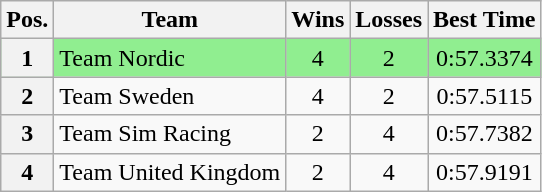<table class="wikitable">
<tr>
<th>Pos.</th>
<th>Team</th>
<th>Wins</th>
<th>Losses</th>
<th>Best Time</th>
</tr>
<tr style="background:lightgreen;">
<th>1</th>
<td> Team Nordic</td>
<td style="text-align:center;">4</td>
<td style="text-align:center;">2</td>
<td style="text-align:center;">0:57.3374</td>
</tr>
<tr>
<th>2</th>
<td> Team Sweden</td>
<td style="text-align:center;">4</td>
<td style="text-align:center;">2</td>
<td style="text-align:center;">0:57.5115</td>
</tr>
<tr>
<th>3</th>
<td> Team Sim Racing</td>
<td style="text-align:center;">2</td>
<td style="text-align:center;">4</td>
<td style="text-align:center;">0:57.7382</td>
</tr>
<tr>
<th>4</th>
<td> Team United Kingdom</td>
<td style="text-align:center;">2</td>
<td style="text-align:center;">4</td>
<td style="text-align:center;">0:57.9191</td>
</tr>
</table>
